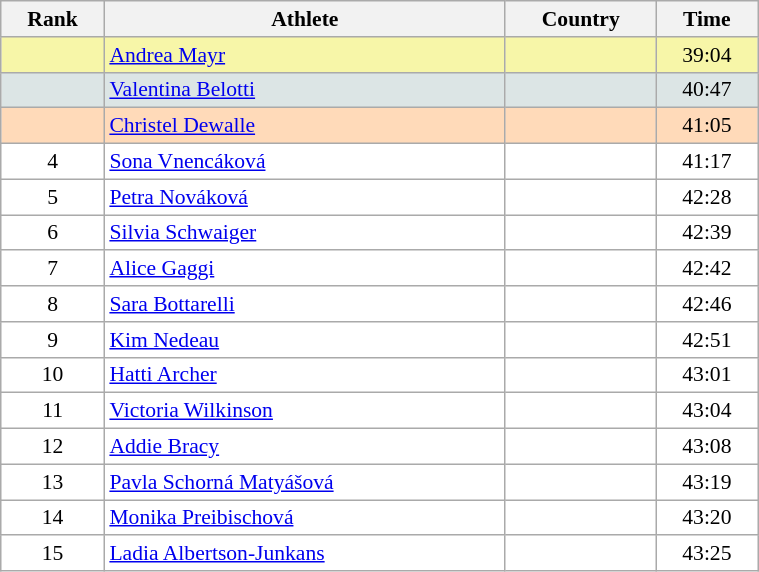<table class="wikitable" width=40% style="font-size:90%; text-align:center;">
<tr>
<th>Rank</th>
<th>Athlete</th>
<th>Country</th>
<th>Time</th>
</tr>
<tr align="center" valign="top" bgcolor="#F7F6A8">
<td></td>
<td align=left><a href='#'>Andrea Mayr</a></td>
<td align=left></td>
<td>39:04</td>
</tr>
<tr align="center" valign="top" bgcolor="#DCE5E5">
<td></td>
<td align=left><a href='#'>Valentina Belotti</a></td>
<td align=left></td>
<td>40:47</td>
</tr>
<tr align="center" valign="top" bgcolor="#FFDAB9">
<td></td>
<td align=left><a href='#'>Christel Dewalle</a></td>
<td align=left></td>
<td>41:05</td>
</tr>
<tr align="center" valign="top" bgcolor="#FFFFFF">
<td>4</td>
<td align=left><a href='#'>Sona Vnencáková</a></td>
<td align=left></td>
<td>41:17</td>
</tr>
<tr align="center" valign="top" bgcolor="#FFFFFF">
<td>5</td>
<td align=left><a href='#'>Petra Nováková</a></td>
<td align=left></td>
<td>42:28</td>
</tr>
<tr align="center" valign="top" bgcolor="#FFFFFF">
<td>6</td>
<td align=left><a href='#'>Silvia Schwaiger</a></td>
<td align=left></td>
<td>42:39</td>
</tr>
<tr align="center" valign="top" bgcolor="#FFFFFF">
<td>7</td>
<td align=left><a href='#'>Alice Gaggi</a></td>
<td align=left></td>
<td>42:42</td>
</tr>
<tr align="center" valign="top" bgcolor="#FFFFFF">
<td>8</td>
<td align=left><a href='#'>Sara Bottarelli</a></td>
<td align=left></td>
<td>42:46</td>
</tr>
<tr align="center" valign="top" bgcolor="#FFFFFF">
<td>9</td>
<td align=left><a href='#'>Kim Nedeau</a></td>
<td align=left></td>
<td>42:51</td>
</tr>
<tr align="center" valign="top" bgcolor="#FFFFFF">
<td>10</td>
<td align=left><a href='#'>Hatti Archer</a></td>
<td align=left></td>
<td>43:01</td>
</tr>
<tr align="center" valign="top" bgcolor="#FFFFFF">
<td>11</td>
<td align=left><a href='#'>Victoria Wilkinson</a></td>
<td align=left></td>
<td>43:04</td>
</tr>
<tr align="center" valign="top" bgcolor="#FFFFFF">
<td>12</td>
<td align=left><a href='#'>Addie Bracy</a></td>
<td align=left></td>
<td>43:08</td>
</tr>
<tr align="center" valign="top" bgcolor="#FFFFFF">
<td>13</td>
<td align=left><a href='#'>Pavla Schorná Matyášová</a></td>
<td align=left></td>
<td>43:19</td>
</tr>
<tr align="center" valign="top" bgcolor="#FFFFFF">
<td>14</td>
<td align=left><a href='#'>Monika Preibischová</a></td>
<td align=left></td>
<td>43:20</td>
</tr>
<tr align="center" valign="top" bgcolor="#FFFFFF">
<td>15</td>
<td align=left><a href='#'>Ladia Albertson-Junkans</a></td>
<td align=left></td>
<td>43:25</td>
</tr>
</table>
